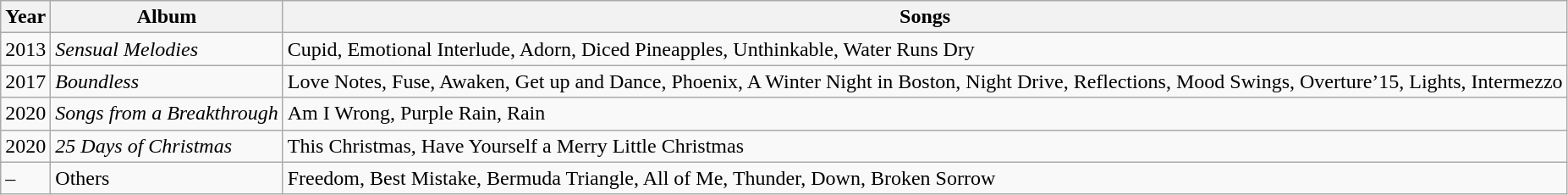<table class="wikitable">
<tr>
<th>Year</th>
<th>Album</th>
<th>Songs</th>
</tr>
<tr>
<td>2013</td>
<td><em>Sensual Melodies</em></td>
<td>Cupid, Emotional Interlude, Adorn, Diced Pineapples, Unthinkable, Water Runs Dry</td>
</tr>
<tr>
<td>2017</td>
<td><em>Boundless</em></td>
<td>Love Notes, Fuse, Awaken, Get up and Dance, Phoenix, A Winter Night in Boston, Night Drive, Reflections, Mood Swings, Overture’15, Lights, Intermezzo</td>
</tr>
<tr>
<td>2020</td>
<td><em>Songs from a Breakthrough</em></td>
<td>Am I Wrong, Purple Rain, Rain</td>
</tr>
<tr>
<td>2020</td>
<td><em>25 Days of Christmas</em></td>
<td>This Christmas, Have Yourself a Merry Little Christmas</td>
</tr>
<tr>
<td>–</td>
<td>Others</td>
<td>Freedom, Best Mistake, Bermuda Triangle, All of Me, Thunder, Down, Broken Sorrow</td>
</tr>
</table>
